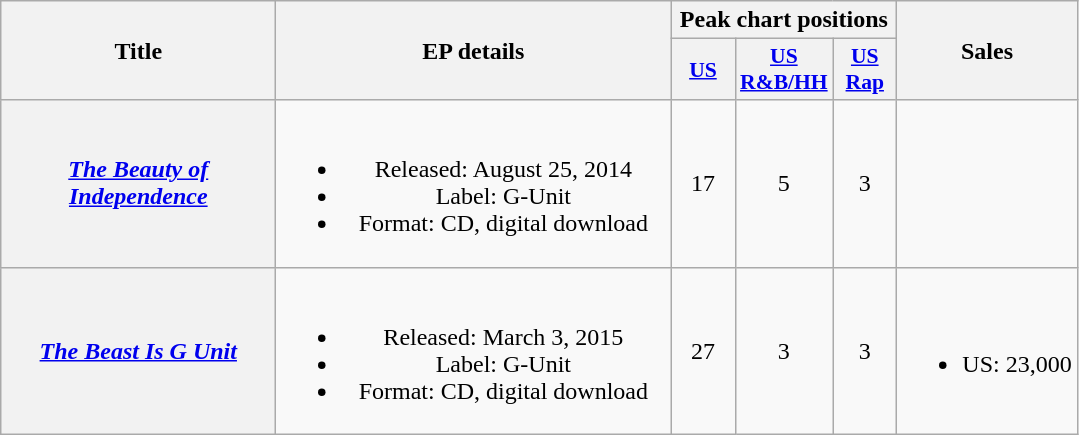<table class="wikitable plainrowheaders" style="text-align:center;">
<tr>
<th scope="col" rowspan=2 style="width:11em;">Title</th>
<th scope="col" rowspan=2 style="width:16em;">EP details</th>
<th scope="col" colspan=3>Peak chart positions</th>
<th scope="col" rowspan=2>Sales</th>
</tr>
<tr>
<th scope="col" style="width:2.5em;font-size:90%;"><a href='#'>US</a><br></th>
<th scope="col" style="width:2.5em;font-size:90%;"><a href='#'>US<br>R&B/HH</a><br></th>
<th scope="col" style="width:2.5em;font-size:90%;"><a href='#'>US<br>Rap</a><br></th>
</tr>
<tr>
<th scope="row"><em><a href='#'>The Beauty of Independence</a></em></th>
<td><br><ul><li>Released: August 25, 2014</li><li>Label: G-Unit</li><li>Format: CD, digital download</li></ul></td>
<td>17</td>
<td>5</td>
<td>3</td>
<td></td>
</tr>
<tr>
<th scope="row"><em><a href='#'>The Beast Is G Unit</a></em></th>
<td><br><ul><li>Released: March 3, 2015</li><li>Label: G-Unit</li><li>Format: CD, digital download</li></ul></td>
<td>27</td>
<td>3</td>
<td>3</td>
<td><br><ul><li>US: 23,000</li></ul></td>
</tr>
</table>
